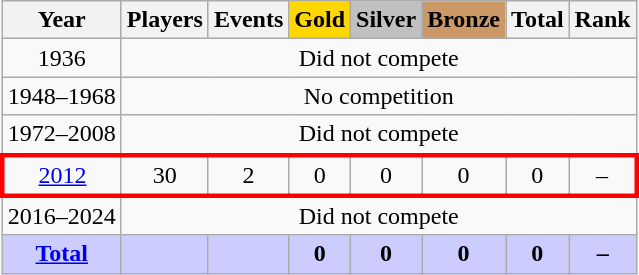<table class="wikitable sortable collapsible collapsed">
<tr>
<th>Year</th>
<th>Players</th>
<th>Events</th>
<th style="text-align:center; background-color:gold;"><strong>Gold</strong></th>
<th style="text-align:center; background-color:silver;"><strong>Silver</strong></th>
<th style="text-align:center; background-color:#c96;"><strong>Bronze</strong></th>
<th>Total</th>
<th>Rank</th>
</tr>
<tr style="text-align:center">
<td>1936</td>
<td colspan=7>Did not compete</td>
</tr>
<tr style="text-align:center">
<td>1948–1968</td>
<td colspan=7>No competition</td>
</tr>
<tr style="text-align:center">
<td>1972–2008</td>
<td colspan="7">Did not compete</td>
</tr>
<tr style="text-align:center;border: 3px solid red">
<td><a href='#'>2012</a></td>
<td>30</td>
<td>2</td>
<td>0</td>
<td>0</td>
<td>0</td>
<td>0</td>
<td>–</td>
</tr>
<tr style="text-align:center">
<td>2016–2024</td>
<td colspan="7">Did not compete</td>
</tr>
<tr style="text-align:center; background-color:#ccf;">
<td><strong><a href='#'>Total</a></strong></td>
<td></td>
<td></td>
<td><strong>0</strong></td>
<td><strong>0</strong></td>
<td><strong>0</strong></td>
<td><strong>0</strong></td>
<td><strong>–</strong></td>
</tr>
</table>
